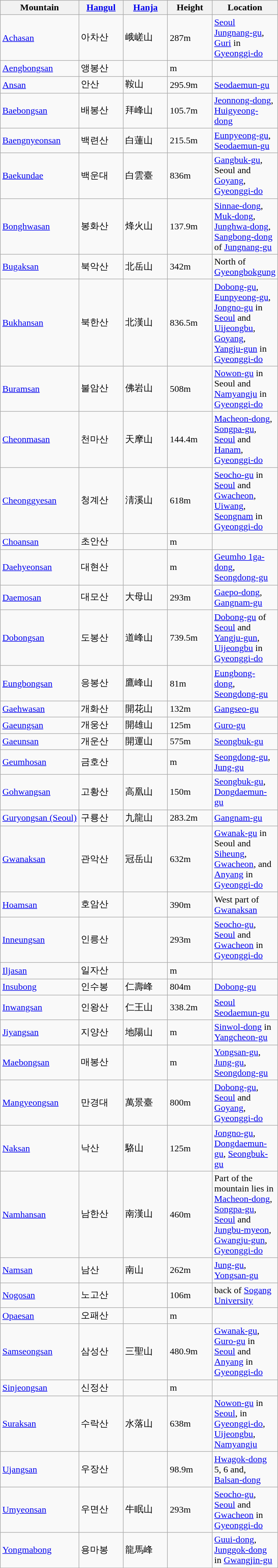<table class="wikitable sortable">
<tr>
<th>Mountain</th>
<th width="70px"><a href='#'>Hangul</a></th>
<th width="70px"><a href='#'>Hanja</a></th>
<th width="70px">Height</th>
<th width="70px">Location</th>
</tr>
<tr>
<td><a href='#'>Achasan</a></td>
<td>아차산</td>
<td>峨嵯山</td>
<td>287m</td>
<td><a href='#'>Seoul</a> <a href='#'>Jungnang-gu</a>, <a href='#'>Guri</a> in <a href='#'>Gyeonggi-do</a></td>
</tr>
<tr>
<td><a href='#'>Aengbongsan</a></td>
<td>앵봉산</td>
<td></td>
<td>m</td>
<td></td>
</tr>
<tr>
<td><a href='#'>Ansan</a></td>
<td>안산</td>
<td>鞍山</td>
<td>295.9m</td>
<td><a href='#'>Seodaemun-gu</a></td>
</tr>
<tr>
<td><a href='#'>Baebongsan</a></td>
<td>배봉산</td>
<td>拜峰山</td>
<td>105.7m</td>
<td><a href='#'>Jeonnong-dong</a>, <a href='#'>Huigyeong-dong</a></td>
</tr>
<tr>
<td><a href='#'>Baengnyeonsan</a></td>
<td>백련산</td>
<td>白蓮山</td>
<td>215.5m</td>
<td><a href='#'>Eunpyeong-gu</a>, <a href='#'>Seodaemun-gu</a></td>
</tr>
<tr>
<td><a href='#'>Baekundae</a></td>
<td>백운대</td>
<td>白雲臺</td>
<td>836m</td>
<td><a href='#'>Gangbuk-gu</a>, Seoul and <a href='#'>Goyang</a>, <a href='#'>Gyeonggi-do</a></td>
</tr>
<tr>
<td><a href='#'>Bonghwasan</a></td>
<td>봉화산</td>
<td>烽火山</td>
<td>137.9m</td>
<td><a href='#'>Sinnae-dong</a>, <a href='#'>Muk-dong</a>, <a href='#'>Junghwa-dong</a>, <a href='#'>Sangbong-dong</a> of <a href='#'>Jungnang-gu</a></td>
</tr>
<tr>
<td><a href='#'>Bugaksan</a></td>
<td>북악산</td>
<td>北岳山</td>
<td>342m</td>
<td>North of <a href='#'>Gyeongbokgung</a></td>
</tr>
<tr>
<td><a href='#'>Bukhansan</a></td>
<td>북한산</td>
<td>北漢山</td>
<td>836.5m</td>
<td><a href='#'>Dobong-gu</a>, <a href='#'>Eunpyeong-gu</a>, <a href='#'>Jongno-gu</a> in <a href='#'>Seoul</a> and <a href='#'>Uijeongbu</a>, <a href='#'>Goyang</a>, <a href='#'>Yangju-gun</a> in <a href='#'>Gyeonggi-do</a></td>
</tr>
<tr>
<td><a href='#'>Buramsan</a></td>
<td>불암산</td>
<td>佛岩山</td>
<td>508m</td>
<td><a href='#'>Nowon-gu</a> in Seoul and <a href='#'>Namyangju</a> in <a href='#'>Gyeonggi-do</a></td>
</tr>
<tr>
<td><a href='#'>Cheonmasan</a></td>
<td>천마산</td>
<td>天摩山</td>
<td>144.4m</td>
<td><a href='#'>Macheon-dong</a>, <a href='#'>Songpa-gu</a>, <a href='#'>Seoul</a> and <a href='#'>Hanam</a>, <a href='#'>Gyeonggi-do</a></td>
</tr>
<tr>
<td><a href='#'>Cheonggyesan</a></td>
<td>청계산</td>
<td>淸溪山</td>
<td>618m</td>
<td><a href='#'>Seocho-gu</a> in <a href='#'>Seoul</a> and <a href='#'>Gwacheon</a>, <a href='#'>Uiwang</a>, <a href='#'>Seongnam</a> in <a href='#'>Gyeonggi-do</a></td>
</tr>
<tr>
<td><a href='#'>Choansan</a></td>
<td>초안산</td>
<td></td>
<td>m</td>
<td></td>
</tr>
<tr>
<td><a href='#'>Daehyeonsan</a></td>
<td>대현산</td>
<td></td>
<td>m</td>
<td><a href='#'>Geumho 1ga-dong</a>, <a href='#'>Seongdong-gu</a></td>
</tr>
<tr>
<td><a href='#'>Daemosan</a></td>
<td>대모산</td>
<td>大母山</td>
<td>293m</td>
<td><a href='#'>Gaepo-dong</a>, <a href='#'>Gangnam-gu</a></td>
</tr>
<tr>
<td><a href='#'>Dobongsan</a></td>
<td>도봉산</td>
<td>道峰山</td>
<td>739.5m</td>
<td><a href='#'>Dobong-gu</a> of <a href='#'>Seoul</a> and <a href='#'>Yangju-gun</a>, <a href='#'>Uijeongbu</a> in <a href='#'>Gyeonggi-do</a></td>
</tr>
<tr>
<td><a href='#'>Eungbongsan</a></td>
<td>응봉산</td>
<td>鷹峰山</td>
<td>81m</td>
<td><a href='#'>Eungbong-dong</a>, <a href='#'>Seongdong-gu</a></td>
</tr>
<tr>
<td><a href='#'>Gaehwasan</a></td>
<td>개화산</td>
<td>開花山</td>
<td>132m</td>
<td><a href='#'>Gangseo-gu</a></td>
</tr>
<tr>
<td><a href='#'>Gaeungsan</a></td>
<td>개웅산</td>
<td>開雄山</td>
<td>125m</td>
<td><a href='#'>Guro-gu</a></td>
</tr>
<tr>
<td><a href='#'>Gaeunsan</a></td>
<td>개운산</td>
<td>開運山</td>
<td>575m</td>
<td><a href='#'>Seongbuk-gu</a></td>
</tr>
<tr>
<td><a href='#'>Geumhosan</a></td>
<td>금호산</td>
<td></td>
<td>m</td>
<td><a href='#'>Seongdong-gu</a>, <a href='#'>Jung-gu</a></td>
</tr>
<tr>
<td><a href='#'>Gohwangsan</a></td>
<td>고황산</td>
<td>高凰山</td>
<td>150m</td>
<td><a href='#'>Seongbuk-gu</a>, <a href='#'>Dongdaemun-gu</a></td>
</tr>
<tr>
<td><a href='#'>Guryongsan (Seoul)</a></td>
<td>구룡산</td>
<td>九龍山</td>
<td>283.2m</td>
<td><a href='#'>Gangnam-gu</a></td>
</tr>
<tr>
<td><a href='#'>Gwanaksan</a></td>
<td>관악산</td>
<td>冠岳山</td>
<td>632m</td>
<td><a href='#'>Gwanak-gu</a> in Seoul and <a href='#'>Siheung</a>, <a href='#'>Gwacheon</a>, and <a href='#'>Anyang</a> in <a href='#'>Gyeonggi-do</a></td>
</tr>
<tr>
<td><a href='#'>Hoamsan</a></td>
<td>호암산</td>
<td></td>
<td>390m</td>
<td>West part of <a href='#'>Gwanaksan</a></td>
</tr>
<tr>
<td><a href='#'>Inneungsan</a></td>
<td>인릉산</td>
<td></td>
<td>293m</td>
<td><a href='#'>Seocho-gu</a>, <a href='#'>Seoul</a> and <a href='#'>Gwacheon</a> in <a href='#'>Gyeonggi-do</a></td>
</tr>
<tr>
<td><a href='#'>Iljasan</a></td>
<td>일자산</td>
<td></td>
<td>m</td>
<td></td>
</tr>
<tr>
<td><a href='#'>Insubong</a></td>
<td>인수봉</td>
<td>仁壽峰</td>
<td>804m</td>
<td><a href='#'>Dobong-gu</a></td>
</tr>
<tr>
<td><a href='#'>Inwangsan</a></td>
<td>인왕산</td>
<td>仁王山</td>
<td>338.2m</td>
<td><a href='#'>Seoul</a> <a href='#'>Seodaemun-gu</a></td>
</tr>
<tr>
<td><a href='#'>Jiyangsan</a></td>
<td>지양산</td>
<td>地陽山</td>
<td>m</td>
<td><a href='#'>Sinwol-dong</a> in <a href='#'>Yangcheon-gu </a></td>
</tr>
<tr>
<td><a href='#'>Maebongsan</a></td>
<td>매봉산</td>
<td></td>
<td>m</td>
<td><a href='#'>Yongsan-gu</a>, <a href='#'>Jung-gu</a>, <a href='#'>Seongdong-gu</a></td>
</tr>
<tr>
<td><a href='#'>Mangyeongsan</a></td>
<td>만경대</td>
<td>萬景臺</td>
<td>800m</td>
<td><a href='#'>Dobong-gu</a>, <a href='#'>Seoul</a> and <a href='#'>Goyang</a>, <a href='#'>Gyeonggi-do</a></td>
</tr>
<tr>
<td><a href='#'>Naksan</a></td>
<td>낙산</td>
<td>駱山</td>
<td>125m</td>
<td><a href='#'>Jongno-gu</a>, <a href='#'>Dongdaemun-gu</a>, <a href='#'>Seongbuk-gu</a></td>
</tr>
<tr>
<td><a href='#'>Namhansan</a></td>
<td>남한산</td>
<td>南漢山</td>
<td>460m</td>
<td>Part of the mountain lies in <a href='#'>Macheon-dong</a>, <a href='#'>Songpa-gu</a>, <a href='#'>Seoul</a> and <a href='#'>Jungbu-myeon</a>, <a href='#'>Gwangju-gun</a>, <a href='#'>Gyeonggi-do</a></td>
</tr>
<tr>
<td><a href='#'>Namsan</a></td>
<td>남산</td>
<td>南山</td>
<td>262m</td>
<td><a href='#'>Jung-gu</a>, <a href='#'>Yongsan-gu</a></td>
</tr>
<tr>
<td><a href='#'>Nogosan</a></td>
<td>노고산</td>
<td></td>
<td>106m</td>
<td>back of <a href='#'>Sogang University</a></td>
</tr>
<tr>
<td><a href='#'>Opaesan</a></td>
<td>오패산</td>
<td></td>
<td>m</td>
<td></td>
</tr>
<tr>
<td><a href='#'>Samseongsan</a></td>
<td>삼성산</td>
<td>三聖山</td>
<td>480.9m</td>
<td><a href='#'>Gwanak-gu</a>, <a href='#'>Guro-gu</a> in <a href='#'>Seoul</a> and <a href='#'>Anyang</a> in <a href='#'>Gyeonggi-do</a></td>
</tr>
<tr>
<td><a href='#'>Sinjeongsan</a></td>
<td>신정산</td>
<td></td>
<td>m</td>
<td></td>
</tr>
<tr>
<td><a href='#'>Suraksan</a></td>
<td>수락산</td>
<td>水落山</td>
<td>638m</td>
<td><a href='#'>Nowon-gu</a> in <a href='#'>Seoul</a>, in <a href='#'>Gyeonggi-do</a>, <a href='#'>Uijeongbu</a>, <a href='#'>Namyangju</a></td>
</tr>
<tr>
<td><a href='#'>Ujangsan</a></td>
<td>우장산</td>
<td></td>
<td>98.9m</td>
<td><a href='#'>Hwagok-dong</a> 5, 6 and, <a href='#'>Balsan-dong</a></td>
</tr>
<tr>
<td><a href='#'>Umyeonsan</a></td>
<td>우면산</td>
<td>牛眠山</td>
<td>293m</td>
<td><a href='#'>Seocho-gu</a>, <a href='#'>Seoul</a> and <a href='#'>Gwacheon</a> in <a href='#'>Gyeonggi-do</a></td>
</tr>
<tr>
<td><a href='#'>Yongmabong</a></td>
<td>용마봉</td>
<td>龍馬峰</td>
<td></td>
<td><a href='#'>Guui-dong</a>, <a href='#'>Junggok-dong</a> in <a href='#'>Gwangjin-gu</a></td>
</tr>
</table>
